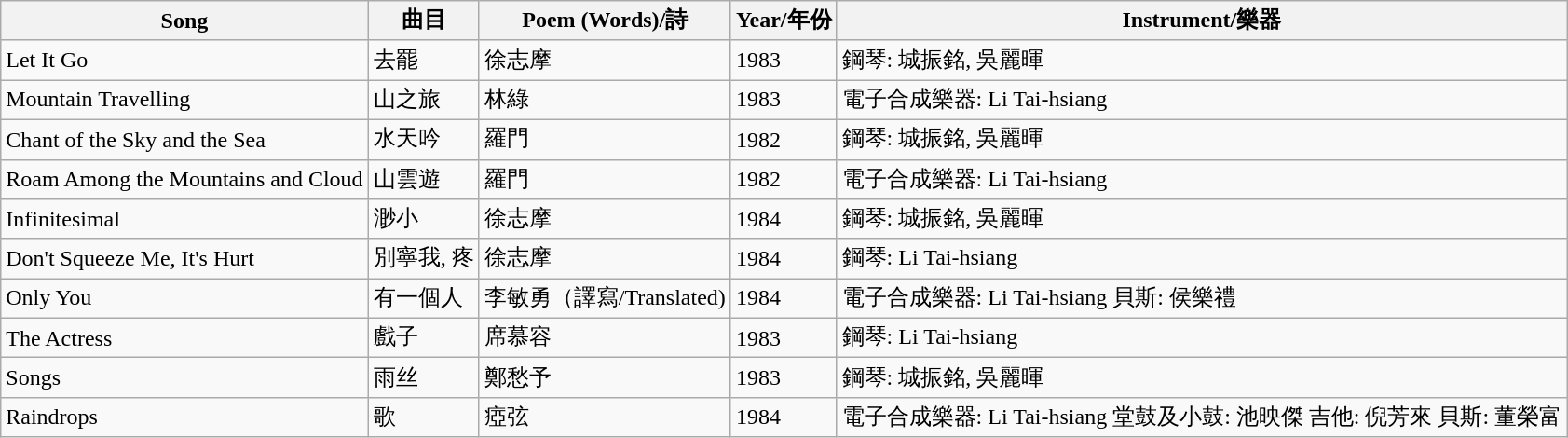<table class="wikitable">
<tr>
<th>Song</th>
<th>曲目</th>
<th>Poem (Words)/詩</th>
<th>Year/年份</th>
<th>Instrument/樂器</th>
</tr>
<tr>
<td>Let It Go</td>
<td>去罷</td>
<td>徐志摩</td>
<td>1983</td>
<td>鋼琴: 城振銘, 吳麗暉</td>
</tr>
<tr>
<td>Mountain Travelling</td>
<td>山之旅</td>
<td>林綠</td>
<td>1983</td>
<td>電子合成樂器: Li Tai-hsiang</td>
</tr>
<tr>
<td>Chant of the Sky and the Sea</td>
<td>水天吟</td>
<td>羅門</td>
<td>1982</td>
<td>鋼琴: 城振銘, 吳麗暉</td>
</tr>
<tr>
<td>Roam Among the Mountains and Cloud</td>
<td>山雲遊</td>
<td>羅門</td>
<td>1982</td>
<td>電子合成樂器: Li Tai-hsiang</td>
</tr>
<tr>
<td>Infinitesimal</td>
<td>渺小</td>
<td>徐志摩</td>
<td>1984</td>
<td>鋼琴: 城振銘, 吳麗暉</td>
</tr>
<tr>
<td>Don't Squeeze Me, It's Hurt</td>
<td>別寧我, 疼</td>
<td>徐志摩</td>
<td>1984</td>
<td>鋼琴: Li Tai-hsiang</td>
</tr>
<tr>
<td>Only You</td>
<td>有一個人</td>
<td>李敏勇（譯寫/Translated)</td>
<td>1984</td>
<td>電子合成樂器: Li Tai-hsiang 貝斯: 侯樂禮</td>
</tr>
<tr>
<td>The Actress</td>
<td>戲子</td>
<td>席慕容</td>
<td>1983</td>
<td>鋼琴: Li Tai-hsiang</td>
</tr>
<tr>
<td>Songs</td>
<td>雨丝</td>
<td>鄭愁予</td>
<td>1983</td>
<td>鋼琴: 城振銘, 吳麗暉</td>
</tr>
<tr>
<td>Raindrops</td>
<td>歌</td>
<td>瘂弦</td>
<td>1984</td>
<td>電子合成樂器: Li Tai-hsiang 堂鼓及小鼓: 池映傑 吉他: 倪芳來 貝斯: 董榮富</td>
</tr>
</table>
